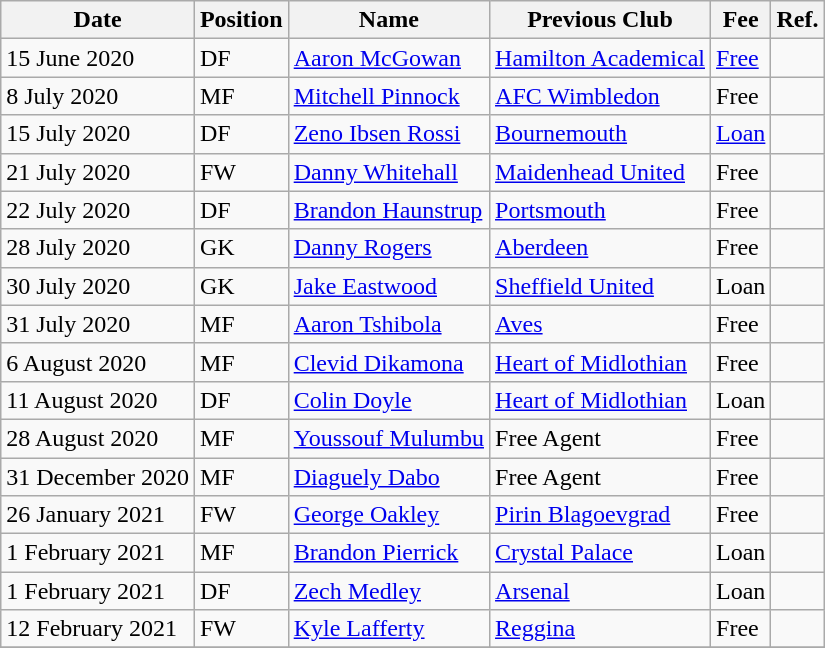<table class="wikitable">
<tr>
<th>Date</th>
<th>Position</th>
<th>Name</th>
<th>Previous Club</th>
<th>Fee</th>
<th>Ref.</th>
</tr>
<tr>
<td>15 June 2020</td>
<td>DF</td>
<td> <a href='#'>Aaron McGowan</a></td>
<td><a href='#'>Hamilton Academical</a></td>
<td><a href='#'>Free</a></td>
<td></td>
</tr>
<tr>
<td>8 July 2020</td>
<td>MF</td>
<td> <a href='#'>Mitchell Pinnock</a></td>
<td> <a href='#'>AFC Wimbledon</a></td>
<td>Free</td>
<td></td>
</tr>
<tr>
<td>15 July 2020</td>
<td>DF</td>
<td> <a href='#'>Zeno Ibsen Rossi</a></td>
<td> <a href='#'>Bournemouth</a></td>
<td><a href='#'>Loan</a></td>
<td></td>
</tr>
<tr>
<td>21 July 2020</td>
<td>FW</td>
<td> <a href='#'>Danny Whitehall</a></td>
<td> <a href='#'>Maidenhead United</a></td>
<td>Free</td>
<td></td>
</tr>
<tr>
<td>22 July 2020</td>
<td>DF</td>
<td> <a href='#'>Brandon Haunstrup</a></td>
<td> <a href='#'>Portsmouth</a></td>
<td>Free</td>
<td></td>
</tr>
<tr>
<td>28 July 2020</td>
<td>GK</td>
<td> <a href='#'>Danny Rogers</a></td>
<td><a href='#'>Aberdeen</a></td>
<td>Free</td>
<td></td>
</tr>
<tr>
<td>30 July 2020</td>
<td>GK</td>
<td> <a href='#'>Jake Eastwood</a></td>
<td> <a href='#'>Sheffield United</a></td>
<td>Loan</td>
<td></td>
</tr>
<tr>
<td>31 July 2020</td>
<td>MF</td>
<td> <a href='#'>Aaron Tshibola</a></td>
<td> <a href='#'>Aves</a></td>
<td>Free</td>
<td></td>
</tr>
<tr>
<td>6 August 2020</td>
<td>MF</td>
<td> <a href='#'>Clevid Dikamona</a></td>
<td><a href='#'>Heart of Midlothian</a></td>
<td>Free</td>
<td></td>
</tr>
<tr>
<td>11 August 2020</td>
<td>DF</td>
<td> <a href='#'>Colin Doyle</a></td>
<td><a href='#'>Heart of Midlothian</a></td>
<td>Loan</td>
<td></td>
</tr>
<tr>
<td>28 August 2020</td>
<td>MF</td>
<td> <a href='#'>Youssouf Mulumbu</a></td>
<td>Free Agent</td>
<td>Free</td>
<td></td>
</tr>
<tr>
<td>31 December 2020</td>
<td>MF</td>
<td> <a href='#'>Diaguely Dabo</a></td>
<td>Free Agent</td>
<td>Free</td>
<td></td>
</tr>
<tr>
<td>26 January 2021</td>
<td>FW</td>
<td> <a href='#'>George Oakley</a></td>
<td> <a href='#'>Pirin Blagoevgrad</a></td>
<td>Free</td>
<td></td>
</tr>
<tr>
<td>1 February 2021</td>
<td>MF</td>
<td> <a href='#'>Brandon Pierrick</a></td>
<td> <a href='#'>Crystal Palace</a></td>
<td>Loan</td>
<td></td>
</tr>
<tr>
<td>1 February 2021</td>
<td>DF</td>
<td> <a href='#'>Zech Medley</a></td>
<td> <a href='#'>Arsenal</a></td>
<td>Loan</td>
<td></td>
</tr>
<tr>
<td>12 February 2021</td>
<td>FW</td>
<td> <a href='#'>Kyle Lafferty</a></td>
<td> <a href='#'>Reggina</a></td>
<td>Free</td>
<td></td>
</tr>
<tr>
</tr>
</table>
